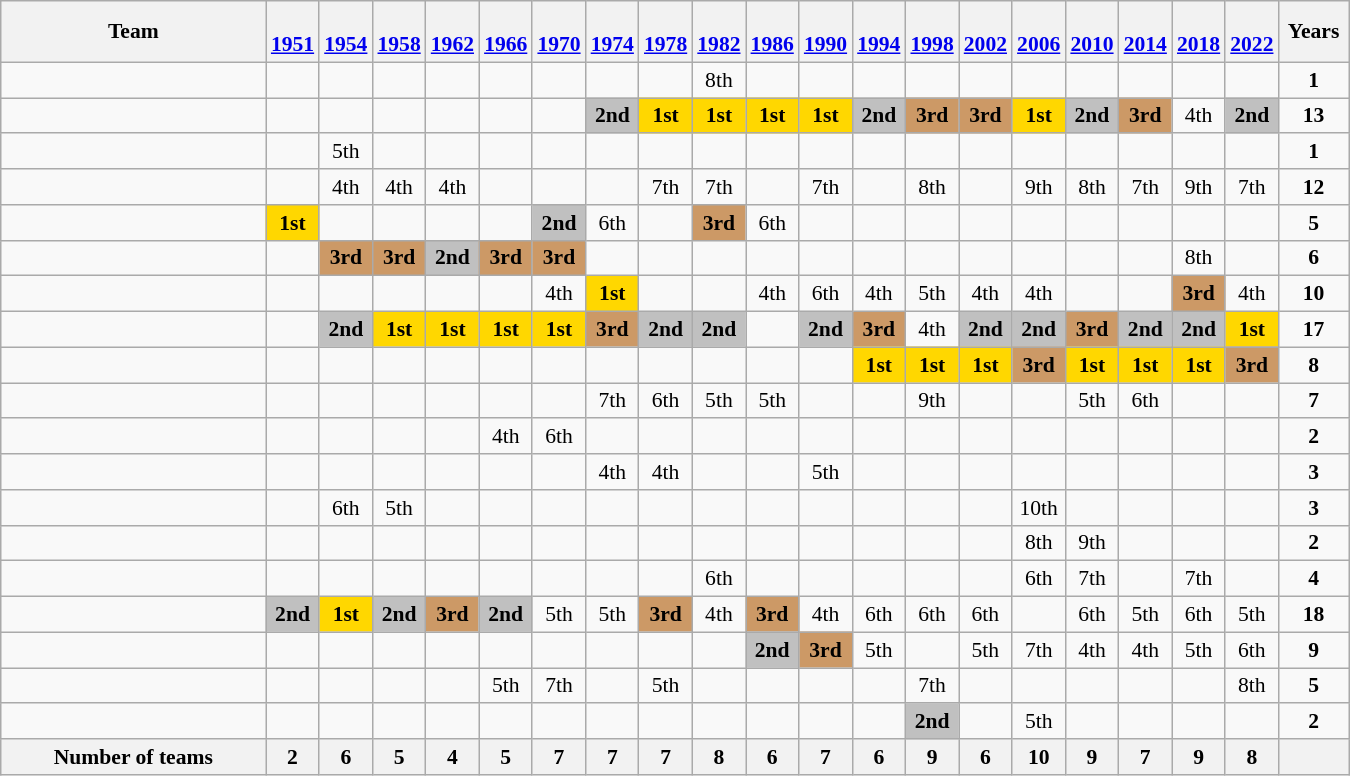<table class="wikitable" style="text-align:center; font-size:90%">
<tr>
<th width=170>Team</th>
<th width=25><br><a href='#'>1951</a></th>
<th width=25><br><a href='#'>1954</a></th>
<th width=25><br><a href='#'>1958</a></th>
<th width=25><br><a href='#'>1962</a></th>
<th width=25><br><a href='#'>1966</a></th>
<th width=25><br><a href='#'>1970</a></th>
<th width=25><br><a href='#'>1974</a></th>
<th width=25><br><a href='#'>1978</a></th>
<th width=25><br><a href='#'>1982</a></th>
<th width=25><br><a href='#'>1986</a></th>
<th width=25><br><a href='#'>1990</a></th>
<th width=25><br><a href='#'>1994</a></th>
<th width=25><br><a href='#'>1998</a></th>
<th width=25><br><a href='#'>2002</a></th>
<th width=25><br><a href='#'>2006</a></th>
<th width=25><br><a href='#'>2010</a></th>
<th width=25><br><a href='#'>2014</a></th>
<th width=25><br><a href='#'>2018</a></th>
<th width=25><br><a href='#'>2022</a></th>
<th width=40>Years</th>
</tr>
<tr>
<td align=left></td>
<td></td>
<td></td>
<td></td>
<td></td>
<td></td>
<td></td>
<td></td>
<td></td>
<td>8th</td>
<td></td>
<td></td>
<td></td>
<td></td>
<td></td>
<td></td>
<td></td>
<td></td>
<td></td>
<td></td>
<td><strong>1</strong></td>
</tr>
<tr>
<td align=left></td>
<td></td>
<td></td>
<td></td>
<td></td>
<td></td>
<td></td>
<td bgcolor=silver><strong>2nd</strong></td>
<td bgcolor=gold><strong>1st</strong></td>
<td bgcolor=gold><strong>1st</strong></td>
<td bgcolor=gold><strong>1st</strong></td>
<td bgcolor=gold><strong>1st</strong></td>
<td bgcolor=silver><strong>2nd</strong></td>
<td bgcolor=cc9966><strong>3rd</strong></td>
<td bgcolor=cc9966><strong>3rd</strong></td>
<td bgcolor=gold><strong>1st</strong></td>
<td bgcolor=silver><strong>2nd</strong></td>
<td bgcolor=cc9966><strong>3rd</strong></td>
<td>4th</td>
<td bgcolor=silver><strong>2nd</strong></td>
<td><strong>13</strong></td>
</tr>
<tr>
<td align=left></td>
<td></td>
<td>5th</td>
<td></td>
<td></td>
<td></td>
<td></td>
<td></td>
<td></td>
<td></td>
<td></td>
<td></td>
<td></td>
<td></td>
<td></td>
<td></td>
<td></td>
<td></td>
<td></td>
<td></td>
<td><strong>1</strong></td>
</tr>
<tr>
<td align=left></td>
<td></td>
<td>4th</td>
<td>4th</td>
<td>4th</td>
<td></td>
<td></td>
<td></td>
<td>7th</td>
<td>7th</td>
<td></td>
<td>7th</td>
<td></td>
<td>8th</td>
<td></td>
<td>9th</td>
<td>8th</td>
<td>7th</td>
<td>9th</td>
<td>7th</td>
<td><strong>12</strong></td>
</tr>
<tr>
<td align=left></td>
<td bgcolor=gold><strong>1st</strong></td>
<td></td>
<td></td>
<td></td>
<td></td>
<td bgcolor=silver><strong>2nd</strong></td>
<td>6th</td>
<td></td>
<td bgcolor=cc9966><strong>3rd</strong></td>
<td>6th</td>
<td></td>
<td></td>
<td></td>
<td></td>
<td></td>
<td></td>
<td></td>
<td></td>
<td></td>
<td><strong>5</strong></td>
</tr>
<tr>
<td align=left></td>
<td></td>
<td bgcolor=cc9966><strong>3rd</strong></td>
<td bgcolor=cc9966><strong>3rd</strong></td>
<td bgcolor=silver><strong>2nd</strong></td>
<td bgcolor=cc9966><strong>3rd</strong></td>
<td bgcolor=cc9966><strong>3rd</strong></td>
<td></td>
<td></td>
<td></td>
<td></td>
<td></td>
<td></td>
<td></td>
<td></td>
<td></td>
<td></td>
<td></td>
<td>8th</td>
<td></td>
<td><strong>6</strong></td>
</tr>
<tr>
<td align=left></td>
<td></td>
<td></td>
<td></td>
<td></td>
<td></td>
<td>4th</td>
<td bgcolor=gold><strong>1st</strong></td>
<td></td>
<td></td>
<td>4th</td>
<td>6th</td>
<td>4th</td>
<td>5th</td>
<td>4th</td>
<td>4th</td>
<td></td>
<td></td>
<td bgcolor=cc9966><strong>3rd</strong></td>
<td>4th</td>
<td><strong>10</strong></td>
</tr>
<tr>
<td align=left></td>
<td></td>
<td bgcolor=silver><strong>2nd</strong></td>
<td bgcolor=gold><strong>1st</strong></td>
<td bgcolor=gold><strong>1st</strong></td>
<td bgcolor=gold><strong>1st</strong></td>
<td bgcolor=gold><strong>1st</strong></td>
<td bgcolor=cc9966><strong>3rd</strong></td>
<td bgcolor=silver><strong>2nd</strong></td>
<td bgcolor=silver><strong>2nd</strong></td>
<td></td>
<td bgcolor=silver><strong>2nd</strong></td>
<td bgcolor=cc9966><strong>3rd</strong></td>
<td>4th</td>
<td bgcolor=silver><strong>2nd</strong></td>
<td bgcolor=silver><strong>2nd</strong></td>
<td bgcolor=cc9966><strong>3rd</strong></td>
<td bgcolor=silver><strong>2nd</strong></td>
<td bgcolor=silver><strong>2nd</strong></td>
<td bgcolor=gold><strong>1st</strong></td>
<td><strong>17</strong></td>
</tr>
<tr>
<td align=left></td>
<td></td>
<td></td>
<td></td>
<td></td>
<td></td>
<td></td>
<td></td>
<td></td>
<td></td>
<td></td>
<td></td>
<td bgcolor=gold><strong>1st</strong></td>
<td bgcolor=gold><strong>1st</strong></td>
<td bgcolor=gold><strong>1st</strong></td>
<td bgcolor=cc9966><strong>3rd</strong></td>
<td bgcolor=gold><strong>1st</strong></td>
<td bgcolor=gold><strong>1st</strong></td>
<td bgcolor=gold><strong>1st</strong></td>
<td bgcolor=cc9966><strong>3rd</strong></td>
<td><strong>8</strong></td>
</tr>
<tr>
<td align=left></td>
<td></td>
<td></td>
<td></td>
<td></td>
<td></td>
<td></td>
<td>7th</td>
<td>6th</td>
<td>5th</td>
<td>5th</td>
<td></td>
<td></td>
<td>9th</td>
<td></td>
<td></td>
<td>5th</td>
<td>6th</td>
<td></td>
<td></td>
<td><strong>7</strong></td>
</tr>
<tr>
<td align=left></td>
<td></td>
<td></td>
<td></td>
<td></td>
<td>4th</td>
<td>6th</td>
<td></td>
<td></td>
<td></td>
<td></td>
<td></td>
<td></td>
<td></td>
<td></td>
<td></td>
<td></td>
<td></td>
<td></td>
<td></td>
<td><strong>2</strong></td>
</tr>
<tr>
<td align=left></td>
<td></td>
<td></td>
<td></td>
<td></td>
<td></td>
<td></td>
<td>4th</td>
<td>4th</td>
<td></td>
<td></td>
<td>5th</td>
<td></td>
<td></td>
<td></td>
<td></td>
<td></td>
<td></td>
<td></td>
<td></td>
<td><strong>3</strong></td>
</tr>
<tr>
<td align=left></td>
<td></td>
<td>6th</td>
<td>5th</td>
<td></td>
<td></td>
<td></td>
<td></td>
<td></td>
<td></td>
<td></td>
<td></td>
<td></td>
<td></td>
<td></td>
<td>10th</td>
<td></td>
<td></td>
<td></td>
<td></td>
<td><strong>3</strong></td>
</tr>
<tr>
<td align=left></td>
<td></td>
<td></td>
<td></td>
<td></td>
<td></td>
<td></td>
<td></td>
<td></td>
<td></td>
<td></td>
<td></td>
<td></td>
<td></td>
<td></td>
<td>8th</td>
<td>9th</td>
<td></td>
<td></td>
<td></td>
<td><strong>2</strong></td>
</tr>
<tr>
<td align=left></td>
<td></td>
<td></td>
<td></td>
<td></td>
<td></td>
<td></td>
<td></td>
<td></td>
<td>6th</td>
<td></td>
<td></td>
<td></td>
<td></td>
<td></td>
<td>6th</td>
<td>7th</td>
<td></td>
<td>7th</td>
<td></td>
<td><strong>4</strong></td>
</tr>
<tr>
<td align=left></td>
<td bgcolor=silver><strong>2nd</strong></td>
<td bgcolor=gold><strong>1st</strong></td>
<td bgcolor=silver><strong>2nd</strong></td>
<td bgcolor=cc9966><strong>3rd</strong></td>
<td bgcolor=silver><strong>2nd</strong></td>
<td>5th</td>
<td>5th</td>
<td bgcolor=cc9966><strong>3rd</strong></td>
<td>4th</td>
<td bgcolor=cc9966><strong>3rd</strong></td>
<td>4th</td>
<td>6th</td>
<td>6th</td>
<td>6th</td>
<td></td>
<td>6th</td>
<td>5th</td>
<td>6th</td>
<td>5th</td>
<td><strong>18</strong></td>
</tr>
<tr>
<td align=left></td>
<td></td>
<td></td>
<td></td>
<td></td>
<td></td>
<td></td>
<td></td>
<td></td>
<td></td>
<td bgcolor=silver><strong>2nd</strong></td>
<td bgcolor=cc9966><strong>3rd</strong></td>
<td>5th</td>
<td></td>
<td>5th</td>
<td>7th</td>
<td>4th</td>
<td>4th</td>
<td>5th</td>
<td>6th</td>
<td><strong>9</strong></td>
</tr>
<tr>
<td align=left></td>
<td></td>
<td></td>
<td></td>
<td></td>
<td>5th</td>
<td>7th</td>
<td></td>
<td>5th</td>
<td></td>
<td></td>
<td></td>
<td></td>
<td>7th</td>
<td></td>
<td></td>
<td></td>
<td></td>
<td></td>
<td>8th</td>
<td><strong>5</strong></td>
</tr>
<tr>
<td align=left></td>
<td></td>
<td></td>
<td></td>
<td></td>
<td></td>
<td></td>
<td></td>
<td></td>
<td></td>
<td></td>
<td></td>
<td></td>
<td bgcolor=silver><strong>2nd</strong></td>
<td></td>
<td>5th</td>
<td></td>
<td></td>
<td></td>
<td></td>
<td><strong>2</strong></td>
</tr>
<tr>
<th>Number of teams</th>
<th>2</th>
<th>6</th>
<th>5</th>
<th>4</th>
<th>5</th>
<th>7</th>
<th>7</th>
<th>7</th>
<th>8</th>
<th>6</th>
<th>7</th>
<th>6</th>
<th>9</th>
<th>6</th>
<th>10</th>
<th>9</th>
<th>7</th>
<th>9</th>
<th>8</th>
<th></th>
</tr>
</table>
